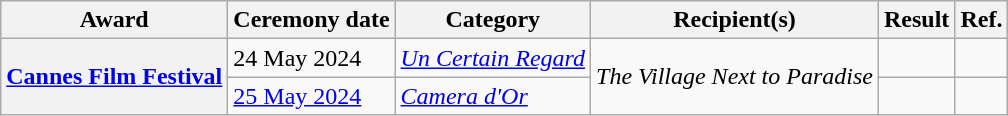<table class="wikitable sortable plainrowheaders">
<tr>
<th scope="col">Award</th>
<th scope="col">Ceremony date</th>
<th scope="col">Category</th>
<th scope="col">Recipient(s)</th>
<th scope="col">Result</th>
<th scope="col">Ref.</th>
</tr>
<tr>
<th scope="row" rowspan="2"><a href='#'>Cannes Film Festival</a></th>
<td>24 May 2024</td>
<td><em><a href='#'>Un Certain Regard</a></em></td>
<td rowspan="2"><em>The Village Next to Paradise</em></td>
<td></td>
<td align="center"></td>
</tr>
<tr>
<td rowspan="2"><a href='#'>25 May 2024</a></td>
<td><em><a href='#'>Camera d'Or</a></em></td>
<td></td>
<td align="center"></td>
</tr>
</table>
